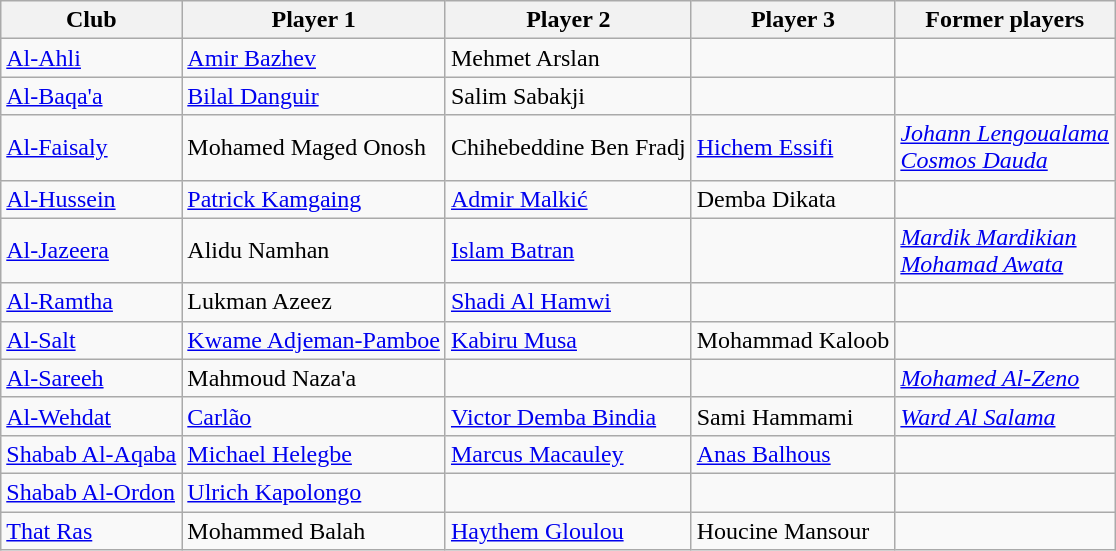<table class="wikitable">
<tr>
<th>Club</th>
<th>Player 1</th>
<th>Player 2</th>
<th>Player 3</th>
<th>Former players</th>
</tr>
<tr>
<td><a href='#'>Al-Ahli</a></td>
<td> <a href='#'>Amir Bazhev</a></td>
<td> Mehmet Arslan</td>
<td></td>
<td></td>
</tr>
<tr>
<td><a href='#'>Al-Baqa'a</a></td>
<td> <a href='#'>Bilal Danguir</a></td>
<td> Salim Sabakji</td>
<td></td>
<td></td>
</tr>
<tr>
<td><a href='#'>Al-Faisaly</a></td>
<td> Mohamed Maged Onosh</td>
<td> Chihebeddine Ben Fradj</td>
<td> <a href='#'>Hichem Essifi</a></td>
<td> <em><a href='#'>Johann Lengoualama</a></em> <br>  <em><a href='#'>Cosmos Dauda</a></em></td>
</tr>
<tr>
<td><a href='#'>Al-Hussein</a></td>
<td> <a href='#'>Patrick Kamgaing</a></td>
<td> <a href='#'>Admir Malkić</a></td>
<td> Demba Dikata</td>
<td></td>
</tr>
<tr>
<td><a href='#'>Al-Jazeera</a></td>
<td> Alidu Namhan</td>
<td> <a href='#'>Islam Batran</a></td>
<td></td>
<td>  <em><a href='#'>Mardik Mardikian</a></em> <br>  <em><a href='#'>Mohamad Awata</a></em></td>
</tr>
<tr>
<td><a href='#'>Al-Ramtha</a></td>
<td> Lukman Azeez</td>
<td> <a href='#'>Shadi Al Hamwi</a></td>
<td></td>
<td></td>
</tr>
<tr>
<td><a href='#'>Al-Salt</a></td>
<td> <a href='#'>Kwame Adjeman-Pamboe</a></td>
<td> <a href='#'>Kabiru Musa</a></td>
<td> Mohammad Kaloob</td>
<td></td>
</tr>
<tr>
<td><a href='#'>Al-Sareeh</a></td>
<td> Mahmoud Naza'a</td>
<td></td>
<td></td>
<td>  <em><a href='#'>Mohamed Al-Zeno</a></em></td>
</tr>
<tr>
<td><a href='#'>Al-Wehdat</a></td>
<td> <a href='#'>Carlão</a></td>
<td> <a href='#'>Victor Demba Bindia</a></td>
<td> Sami Hammami</td>
<td> <em><a href='#'>Ward Al Salama</a></em></td>
</tr>
<tr>
<td><a href='#'>Shabab Al-Aqaba</a></td>
<td> <a href='#'>Michael Helegbe</a></td>
<td> <a href='#'>Marcus Macauley</a></td>
<td> <a href='#'>Anas Balhous</a></td>
<td></td>
</tr>
<tr>
<td><a href='#'>Shabab Al-Ordon</a></td>
<td> <a href='#'>Ulrich Kapolongo</a></td>
<td></td>
<td></td>
<td></td>
</tr>
<tr>
<td><a href='#'>That Ras</a></td>
<td> Mohammed Balah</td>
<td> <a href='#'>Haythem Gloulou</a></td>
<td> Houcine Mansour</td>
<td></td>
</tr>
</table>
